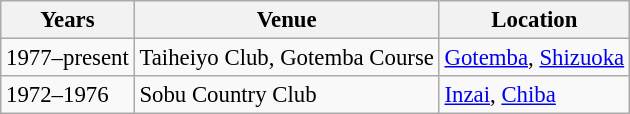<table class=wikitable style="font-size:95%">
<tr>
<th>Years</th>
<th>Venue</th>
<th>Location</th>
</tr>
<tr>
<td>1977–present</td>
<td>Taiheiyo Club, Gotemba Course</td>
<td><a href='#'>Gotemba</a>, <a href='#'>Shizuoka</a></td>
</tr>
<tr>
<td>1972–1976</td>
<td>Sobu Country Club</td>
<td><a href='#'>Inzai</a>, <a href='#'>Chiba</a></td>
</tr>
</table>
